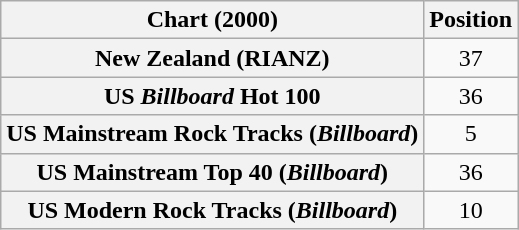<table class="wikitable sortable plainrowheaders" style="text-align:center">
<tr>
<th>Chart (2000)</th>
<th>Position</th>
</tr>
<tr>
<th scope="row">New Zealand (RIANZ)</th>
<td>37</td>
</tr>
<tr>
<th scope="row">US <em>Billboard</em> Hot 100</th>
<td>36</td>
</tr>
<tr>
<th scope="row">US Mainstream Rock Tracks (<em>Billboard</em>)</th>
<td>5</td>
</tr>
<tr>
<th scope="row">US Mainstream Top 40 (<em>Billboard</em>)</th>
<td>36</td>
</tr>
<tr>
<th scope="row">US Modern Rock Tracks (<em>Billboard</em>)</th>
<td>10</td>
</tr>
</table>
